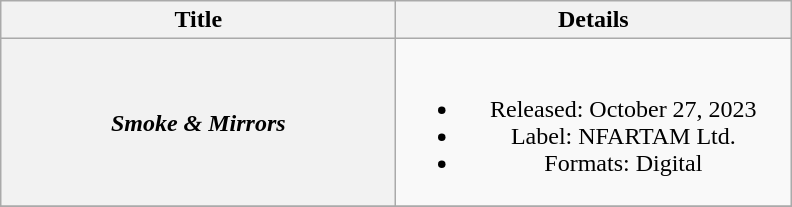<table class="wikitable plainrowheaders" style="text-align:center;" border="1">
<tr>
<th scope="col" style="width:16em;">Title</th>
<th scope="col" style="width:16em;">Details</th>
</tr>
<tr>
<th scope="row"><em>Smoke & Mirrors</em></th>
<td><br><ul><li>Released: October 27, 2023</li><li>Label: NFARTAM Ltd.</li><li>Formats: Digital</li></ul></td>
</tr>
<tr>
</tr>
</table>
